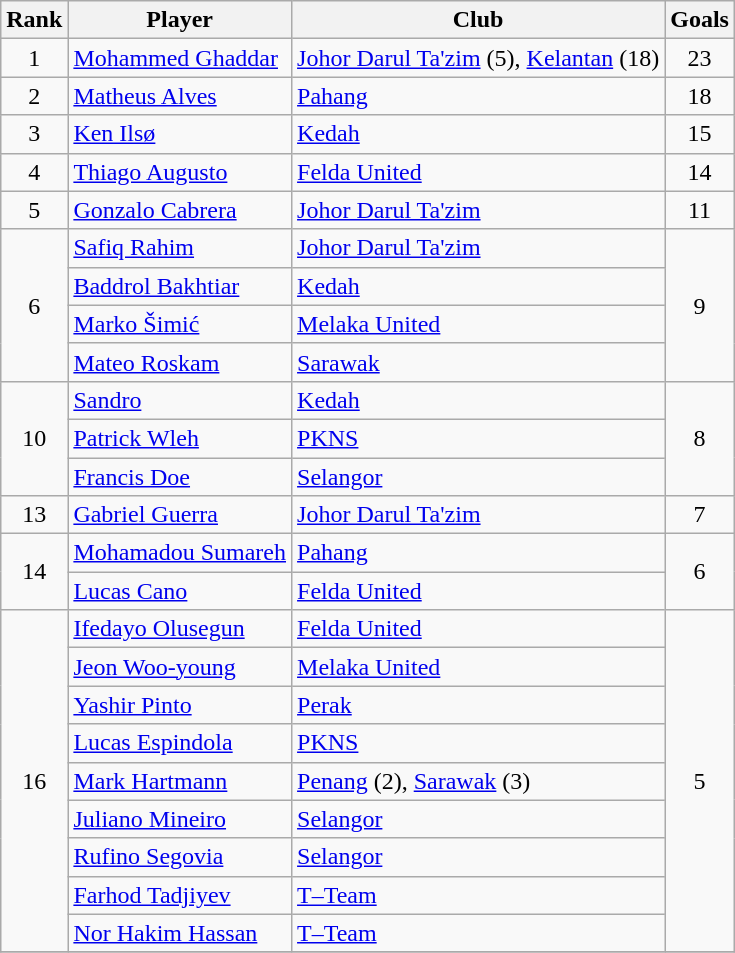<table class="wikitable" style="text-align:center">
<tr>
<th>Rank</th>
<th>Player</th>
<th>Club</th>
<th>Goals</th>
</tr>
<tr>
<td>1</td>
<td style="text-align:left;"> <a href='#'>Mohammed Ghaddar</a></td>
<td style="text-align:left;"><a href='#'>Johor Darul Ta'zim</a> (5), <a href='#'>Kelantan</a> (18)</td>
<td>23</td>
</tr>
<tr>
<td>2</td>
<td style="text-align:left;"> <a href='#'>Matheus Alves</a></td>
<td style="text-align:left;"><a href='#'>Pahang</a></td>
<td>18</td>
</tr>
<tr>
<td rowspan=1>3</td>
<td style="text-align:left;"> <a href='#'>Ken Ilsø</a></td>
<td style="text-align:left;"><a href='#'>Kedah</a></td>
<td rowspan=1>15</td>
</tr>
<tr>
<td rowspan=1>4</td>
<td style="text-align:left;"> <a href='#'>Thiago Augusto</a></td>
<td style="text-align:left;"><a href='#'>Felda United</a></td>
<td rowspan=1>14</td>
</tr>
<tr>
<td rowspan=1>5</td>
<td style="text-align:left;"> <a href='#'>Gonzalo Cabrera</a></td>
<td style="text-align:left;"><a href='#'>Johor Darul Ta'zim</a></td>
<td rowspan=1>11</td>
</tr>
<tr>
<td rowspan=4>6</td>
<td style="text-align:left;"> <a href='#'>Safiq Rahim</a></td>
<td style="text-align:left;"><a href='#'>Johor Darul Ta'zim</a></td>
<td rowspan=4>9</td>
</tr>
<tr>
<td style="text-align:left;"> <a href='#'>Baddrol Bakhtiar</a></td>
<td style="text-align:left;"><a href='#'>Kedah</a></td>
</tr>
<tr>
<td style="text-align:left;"> <a href='#'>Marko Šimić</a></td>
<td style="text-align:left;"><a href='#'>Melaka United</a></td>
</tr>
<tr>
<td style="text-align:left;"> <a href='#'>Mateo Roskam</a></td>
<td style="text-align:left;"><a href='#'>Sarawak</a></td>
</tr>
<tr>
<td rowspan=3>10</td>
<td style="text-align:left;"> <a href='#'>Sandro</a></td>
<td style="text-align:left;"><a href='#'>Kedah</a></td>
<td rowspan=3>8</td>
</tr>
<tr>
<td style="text-align:left;"> <a href='#'>Patrick Wleh</a></td>
<td style="text-align:left;"><a href='#'>PKNS</a></td>
</tr>
<tr>
<td style="text-align:left;"> <a href='#'>Francis Doe</a></td>
<td style="text-align:left;"><a href='#'>Selangor</a></td>
</tr>
<tr>
<td rowspan=1>13</td>
<td style="text-align:left;"> <a href='#'>Gabriel Guerra</a></td>
<td style="text-align:left;"><a href='#'>Johor Darul Ta'zim</a></td>
<td rowspan=1>7</td>
</tr>
<tr>
<td rowspan=2>14</td>
<td style="text-align:left;"> <a href='#'>Mohamadou Sumareh</a></td>
<td style="text-align:left;"><a href='#'>Pahang</a></td>
<td rowspan=2>6</td>
</tr>
<tr>
<td style="text-align:left;"> <a href='#'>Lucas Cano</a></td>
<td style="text-align:left;"><a href='#'>Felda United</a></td>
</tr>
<tr>
<td rowspan=9>16</td>
<td style="text-align:left;"> <a href='#'>Ifedayo Olusegun</a></td>
<td style="text-align:left;"><a href='#'>Felda United</a></td>
<td rowspan=9>5</td>
</tr>
<tr>
<td style="text-align:left;"> <a href='#'>Jeon Woo-young</a></td>
<td style="text-align:left;"><a href='#'>Melaka United</a></td>
</tr>
<tr>
<td style="text-align:left;"> <a href='#'>Yashir Pinto</a></td>
<td style="text-align:left;"><a href='#'>Perak</a></td>
</tr>
<tr>
<td style="text-align:left;"> <a href='#'>Lucas Espindola</a></td>
<td style="text-align:left;"><a href='#'>PKNS</a></td>
</tr>
<tr>
<td style="text-align:left;"> <a href='#'>Mark Hartmann</a></td>
<td style="text-align:left;"><a href='#'>Penang</a> (2), <a href='#'>Sarawak</a> (3)</td>
</tr>
<tr>
<td style="text-align:left;"> <a href='#'>Juliano Mineiro</a></td>
<td style="text-align:left;"><a href='#'>Selangor</a></td>
</tr>
<tr>
<td style="text-align:left;"> <a href='#'>Rufino Segovia</a></td>
<td style="text-align:left;"><a href='#'>Selangor</a></td>
</tr>
<tr>
<td style="text-align:left;"> <a href='#'>Farhod Tadjiyev</a></td>
<td style="text-align:left;"><a href='#'>T–Team</a></td>
</tr>
<tr>
<td style="text-align:left;"> <a href='#'>Nor Hakim Hassan</a></td>
<td style="text-align:left;"><a href='#'>T–Team</a></td>
</tr>
<tr>
</tr>
</table>
